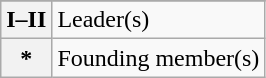<table class="wikitable">
<tr>
</tr>
<tr>
<th>I–II</th>
<td>Leader(s)</td>
</tr>
<tr>
<th>*</th>
<td>Founding member(s)</td>
</tr>
</table>
